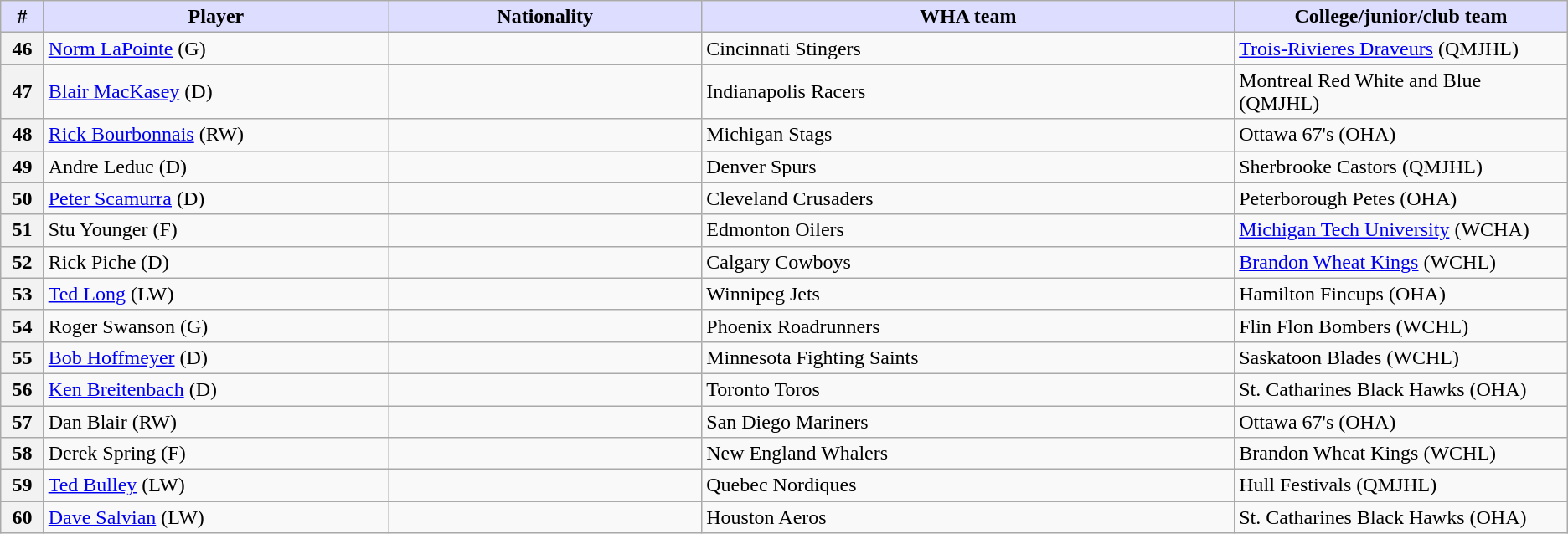<table class="wikitable">
<tr>
<th style="background:#ddf; width:2.75%;">#</th>
<th style="background:#ddf; width:22.0%;">Player</th>
<th style="background:#ddf; width:20.0%;">Nationality</th>
<th style="background:#ddf; width:34.0%;">WHA team</th>
<th style="background:#ddf; width:100.0%;">College/junior/club team</th>
</tr>
<tr>
<th>46</th>
<td><a href='#'>Norm LaPointe</a> (G)</td>
<td></td>
<td>Cincinnati Stingers</td>
<td><a href='#'>Trois-Rivieres Draveurs</a> (QMJHL)</td>
</tr>
<tr>
<th>47</th>
<td><a href='#'>Blair MacKasey</a> (D)</td>
<td></td>
<td>Indianapolis Racers</td>
<td>Montreal Red White and Blue (QMJHL)</td>
</tr>
<tr>
<th>48</th>
<td><a href='#'>Rick Bourbonnais</a> (RW)</td>
<td></td>
<td>Michigan Stags</td>
<td>Ottawa 67's (OHA)</td>
</tr>
<tr>
<th>49</th>
<td>Andre Leduc (D)</td>
<td></td>
<td>Denver Spurs</td>
<td>Sherbrooke Castors (QMJHL)</td>
</tr>
<tr>
<th>50</th>
<td><a href='#'>Peter Scamurra</a> (D)</td>
<td></td>
<td>Cleveland Crusaders</td>
<td>Peterborough Petes (OHA)</td>
</tr>
<tr>
<th>51</th>
<td>Stu Younger (F)</td>
<td></td>
<td>Edmonton Oilers</td>
<td><a href='#'>Michigan Tech University</a> (WCHA)</td>
</tr>
<tr>
<th>52</th>
<td>Rick Piche (D)</td>
<td></td>
<td>Calgary Cowboys</td>
<td><a href='#'>Brandon Wheat Kings</a> (WCHL)</td>
</tr>
<tr>
<th>53</th>
<td><a href='#'>Ted Long</a> (LW)</td>
<td></td>
<td>Winnipeg Jets</td>
<td>Hamilton Fincups (OHA)</td>
</tr>
<tr>
<th>54</th>
<td>Roger Swanson (G)</td>
<td></td>
<td>Phoenix Roadrunners</td>
<td>Flin Flon Bombers (WCHL)</td>
</tr>
<tr>
<th>55</th>
<td><a href='#'>Bob Hoffmeyer</a> (D)</td>
<td></td>
<td>Minnesota Fighting Saints</td>
<td>Saskatoon Blades (WCHL)</td>
</tr>
<tr>
<th>56</th>
<td><a href='#'>Ken Breitenbach</a> (D)</td>
<td></td>
<td>Toronto Toros</td>
<td>St. Catharines Black Hawks (OHA)</td>
</tr>
<tr>
<th>57</th>
<td>Dan Blair (RW)</td>
<td></td>
<td>San Diego Mariners</td>
<td>Ottawa 67's (OHA)</td>
</tr>
<tr>
<th>58</th>
<td>Derek Spring (F)</td>
<td></td>
<td>New England Whalers</td>
<td>Brandon Wheat Kings (WCHL)</td>
</tr>
<tr>
<th>59</th>
<td><a href='#'>Ted Bulley</a> (LW)</td>
<td></td>
<td>Quebec Nordiques</td>
<td>Hull Festivals (QMJHL)</td>
</tr>
<tr>
<th>60</th>
<td><a href='#'>Dave Salvian</a> (LW)</td>
<td></td>
<td>Houston Aeros</td>
<td>St. Catharines Black Hawks (OHA)</td>
</tr>
</table>
